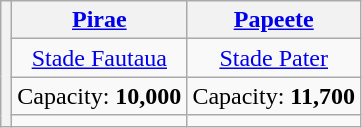<table class="wikitable" style="text-align:center">
<tr>
<th rowspan="4"></th>
<th><a href='#'>Pirae</a></th>
<th><a href='#'>Papeete</a></th>
</tr>
<tr>
<td><a href='#'>Stade Fautaua</a></td>
<td><a href='#'>Stade Pater</a></td>
</tr>
<tr>
<td>Capacity: <strong>10,000</strong></td>
<td>Capacity: <strong>11,700</strong></td>
</tr>
<tr>
<td></td>
<td></td>
</tr>
</table>
